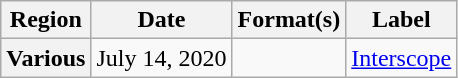<table class="wikitable plainrowheaders">
<tr>
<th>Region</th>
<th>Date</th>
<th>Format(s)</th>
<th>Label</th>
</tr>
<tr>
<th scope="row">Various</th>
<td>July 14, 2020</td>
<td></td>
<td><a href='#'>Interscope</a></td>
</tr>
</table>
